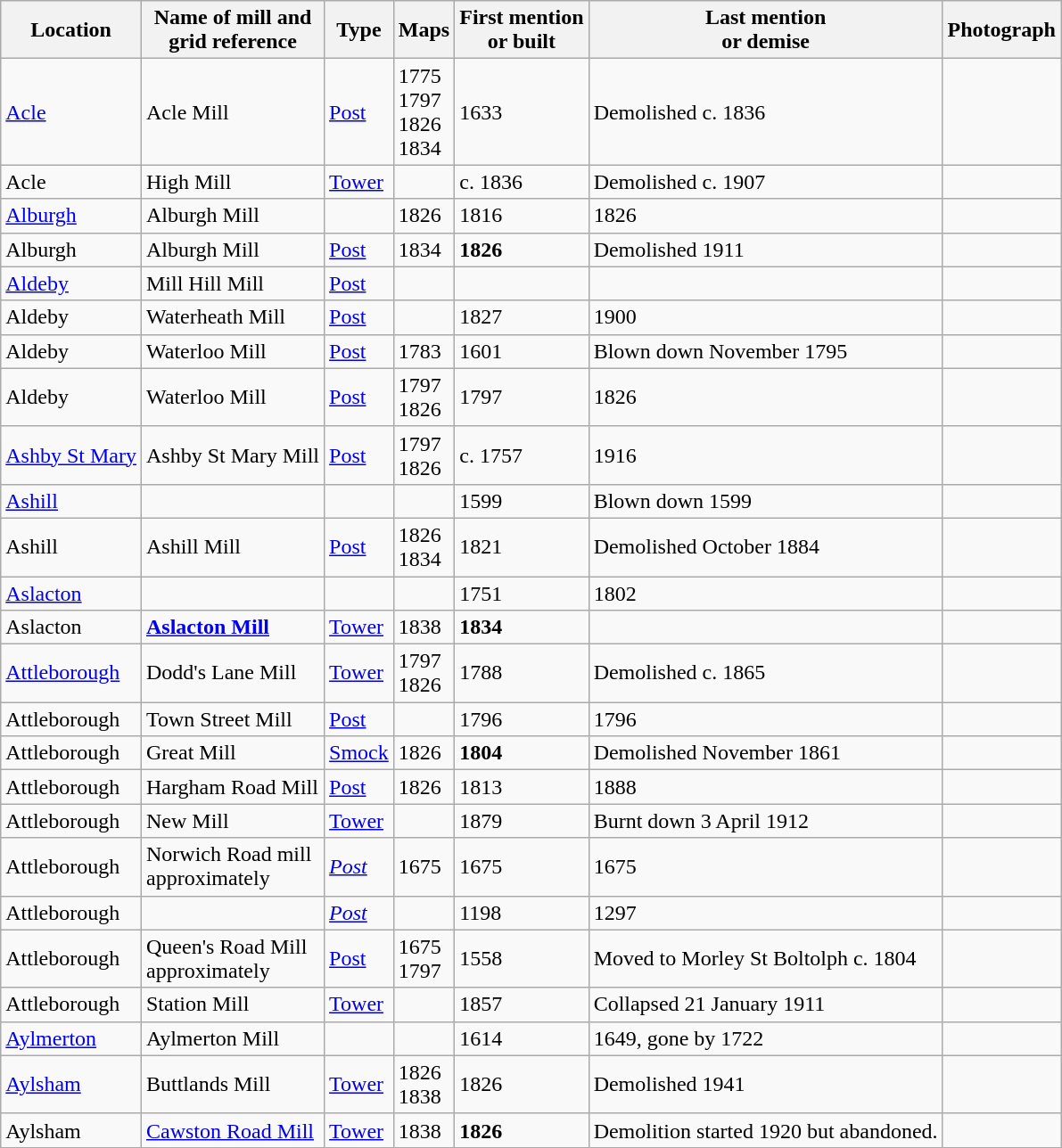<table class="wikitable">
<tr>
<th>Location</th>
<th>Name of mill and<br>grid reference</th>
<th>Type</th>
<th>Maps</th>
<th>First mention<br>or built</th>
<th>Last mention<br> or demise</th>
<th>Photograph</th>
</tr>
<tr>
<td><a href='#'>Acle</a></td>
<td>Acle Mill<br></td>
<td><a href='#'>Post</a></td>
<td>1775<br>1797<br>1826<br>1834</td>
<td>1633</td>
<td>Demolished c. 1836<br></td>
<td></td>
</tr>
<tr>
<td>Acle</td>
<td>High Mill<br></td>
<td><a href='#'>Tower</a></td>
<td></td>
<td>c. 1836</td>
<td>Demolished c. 1907<br></td>
<td></td>
</tr>
<tr>
<td><a href='#'>Alburgh</a></td>
<td>Alburgh Mill<br></td>
<td></td>
<td>1826</td>
<td>1816</td>
<td>1826<br></td>
<td></td>
</tr>
<tr>
<td>Alburgh</td>
<td>Alburgh Mill<br></td>
<td><a href='#'>Post</a></td>
<td>1834</td>
<td><strong>1826</strong></td>
<td>Demolished 1911<br></td>
<td></td>
</tr>
<tr>
<td><a href='#'>Aldeby</a></td>
<td>Mill Hill Mill<br></td>
<td><a href='#'>Post</a></td>
<td></td>
<td></td>
<td></td>
<td></td>
</tr>
<tr>
<td>Aldeby</td>
<td>Waterheath Mill<br></td>
<td><a href='#'>Post</a></td>
<td></td>
<td>1827</td>
<td>1900<br></td>
<td></td>
</tr>
<tr>
<td>Aldeby</td>
<td>Waterloo Mill<br></td>
<td><a href='#'>Post</a></td>
<td>1783</td>
<td>1601</td>
<td>Blown down November 1795<br></td>
<td></td>
</tr>
<tr>
<td>Aldeby</td>
<td>Waterloo Mill<br></td>
<td><a href='#'>Post</a></td>
<td>1797<br>1826</td>
<td>1797</td>
<td>1826<br></td>
<td></td>
</tr>
<tr>
<td><a href='#'>Ashby St Mary</a></td>
<td>Ashby St Mary Mill<br></td>
<td><a href='#'>Post</a></td>
<td>1797<br>1826</td>
<td>c. 1757</td>
<td>1916<br></td>
<td></td>
</tr>
<tr>
<td><a href='#'>Ashill</a></td>
<td></td>
<td></td>
<td></td>
<td>1599</td>
<td>Blown down 1599<br></td>
<td></td>
</tr>
<tr>
<td>Ashill</td>
<td>Ashill Mill<br></td>
<td><a href='#'>Post</a></td>
<td>1826<br>1834</td>
<td>1821</td>
<td>Demolished October 1884<br></td>
<td></td>
</tr>
<tr>
<td><a href='#'>Aslacton</a></td>
<td></td>
<td></td>
<td></td>
<td>1751</td>
<td>1802<br></td>
<td></td>
</tr>
<tr>
<td>Aslacton</td>
<td><strong><a href='#'>Aslacton Mill</a></strong><br></td>
<td><a href='#'>Tower</a></td>
<td>1838</td>
<td><strong>1834</strong></td>
<td></td>
<td></td>
</tr>
<tr>
<td><a href='#'>Attleborough</a></td>
<td>Dodd's Lane Mill<br></td>
<td><a href='#'>Tower</a></td>
<td>1797<br>1826</td>
<td>1788</td>
<td>Demolished c. 1865<br></td>
<td></td>
</tr>
<tr>
<td>Attleborough</td>
<td>Town Street Mill<br></td>
<td><a href='#'>Post</a></td>
<td></td>
<td>1796</td>
<td>1796<br></td>
<td></td>
</tr>
<tr>
<td>Attleborough</td>
<td>Great Mill<br></td>
<td><a href='#'>Smock</a></td>
<td>1826</td>
<td><strong>1804</strong></td>
<td>Demolished November 1861<br></td>
<td></td>
</tr>
<tr>
<td>Attleborough</td>
<td>Hargham Road Mill<br></td>
<td><a href='#'>Post</a></td>
<td>1826</td>
<td>1813</td>
<td>1888<br></td>
<td></td>
</tr>
<tr>
<td>Attleborough</td>
<td>New Mill<br></td>
<td><a href='#'>Tower</a></td>
<td></td>
<td>1879</td>
<td>Burnt down 3 April 1912<br></td>
<td></td>
</tr>
<tr>
<td>Attleborough</td>
<td>Norwich Road mill<br>approximately<br></td>
<td><em><a href='#'>Post</a></em></td>
<td>1675</td>
<td>1675</td>
<td>1675<br></td>
<td></td>
</tr>
<tr>
<td>Attleborough</td>
<td></td>
<td><em><a href='#'>Post</a></em></td>
<td></td>
<td>1198</td>
<td>1297<br></td>
<td></td>
</tr>
<tr>
<td>Attleborough</td>
<td>Queen's Road Mill<br>approximately<br></td>
<td><a href='#'>Post</a></td>
<td>1675<br>1797</td>
<td>1558</td>
<td>Moved to Morley St Boltolph c. 1804<br></td>
<td></td>
</tr>
<tr>
<td>Attleborough</td>
<td>Station Mill<br></td>
<td><a href='#'>Tower</a></td>
<td></td>
<td>1857</td>
<td>Collapsed 21 January 1911<br></td>
<td></td>
</tr>
<tr>
<td><a href='#'>Aylmerton</a></td>
<td>Aylmerton Mill</td>
<td></td>
<td></td>
<td>1614</td>
<td>1649, gone by 1722</td>
<td></td>
</tr>
<tr>
<td><a href='#'>Aylsham</a></td>
<td>Buttlands Mill<br></td>
<td><a href='#'>Tower</a></td>
<td>1826<br>1838</td>
<td>1826</td>
<td>Demolished 1941<br></td>
<td></td>
</tr>
<tr>
<td>Aylsham</td>
<td><a href='#'>Cawston Road Mill</a><br></td>
<td><a href='#'>Tower</a></td>
<td>1838</td>
<td><strong>1826</strong></td>
<td>Demolition started 1920 but abandoned.<br></td>
<td></td>
</tr>
</table>
